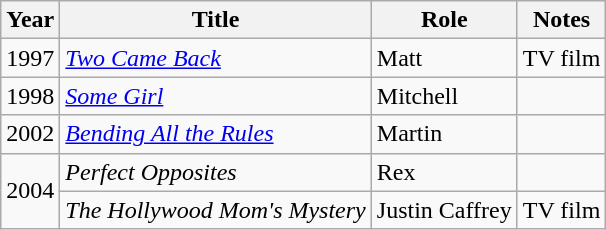<table class="wikitable plainrowheaders">
<tr>
<th scope="col">Year</th>
<th scope="col">Title</th>
<th scope="col">Role</th>
<th scope="col">Notes</th>
</tr>
<tr>
<td>1997</td>
<td><em><a href='#'>Two Came Back</a></em></td>
<td>Matt</td>
<td>TV film</td>
</tr>
<tr>
<td>1998</td>
<td><em><a href='#'>Some Girl</a></em></td>
<td>Mitchell</td>
<td></td>
</tr>
<tr>
<td>2002</td>
<td><em><a href='#'>Bending All the Rules</a></em></td>
<td>Martin</td>
<td></td>
</tr>
<tr>
<td rowspan="2">2004</td>
<td><em>Perfect Opposites</em></td>
<td>Rex</td>
<td></td>
</tr>
<tr>
<td><em>The Hollywood Mom's Mystery</em></td>
<td>Justin Caffrey</td>
<td>TV film</td>
</tr>
</table>
